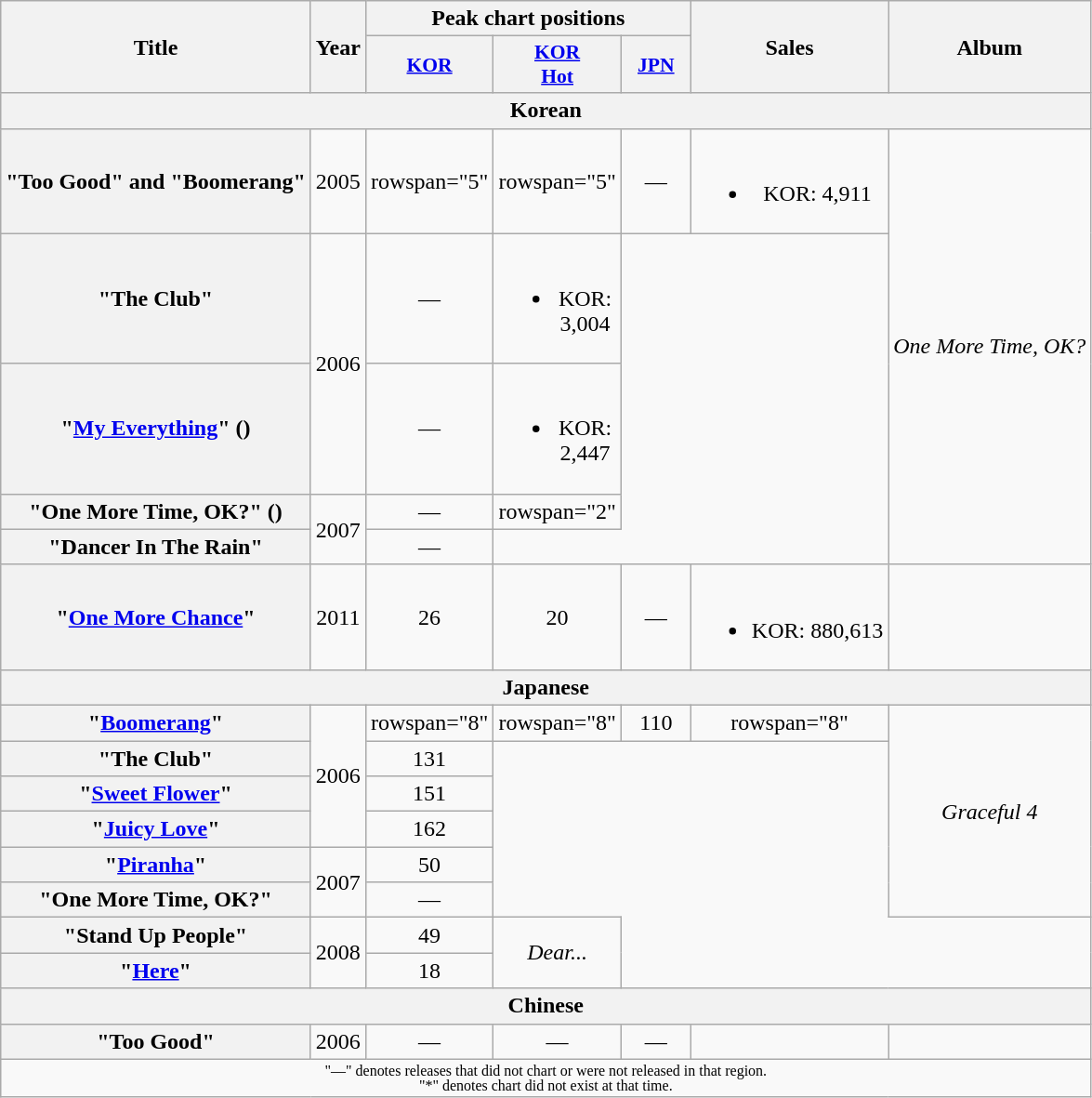<table class="wikitable plainrowheaders" style="text-align:center;" border="1">
<tr>
<th scope="col" rowspan="2">Title</th>
<th scope="col" rowspan="2">Year</th>
<th scope="col" colspan="3">Peak chart positions</th>
<th scope="col" rowspan="2">Sales</th>
<th scope="col" rowspan="2">Album</th>
</tr>
<tr>
<th scope="col" style="width:3em;font-size:90%;"><a href='#'>KOR</a><br></th>
<th scope="col" style="width:3em;font-size:90%;"><a href='#'>KOR<br>Hot</a><br></th>
<th scope="col" style="width:3em;font-size:90%;"><a href='#'>JPN</a><br></th>
</tr>
<tr>
<th colspan="7">Korean</th>
</tr>
<tr>
<th scope="row">"Too Good" and "Boomerang"</th>
<td>2005</td>
<td>rowspan="5" </td>
<td>rowspan="5" </td>
<td>—</td>
<td><br><ul><li>KOR: 4,911 </li></ul></td>
<td rowspan="5"><em>One More Time, OK?</em></td>
</tr>
<tr>
<th scope="row">"The Club"<br></th>
<td rowspan="2">2006</td>
<td>—</td>
<td><br><ul><li>KOR: 3,004 </li></ul></td>
</tr>
<tr>
<th scope="row">"<a href='#'>My Everything</a>" ()</th>
<td>—</td>
<td><br><ul><li>KOR: 2,447 </li></ul></td>
</tr>
<tr>
<th scope="row">"One More Time, OK?" ()</th>
<td rowspan="2">2007</td>
<td>—</td>
<td>rowspan="2" </td>
</tr>
<tr>
<th scope="row">"Dancer In The Rain"</th>
<td>—</td>
</tr>
<tr>
<th scope="row">"<a href='#'>One More Chance</a>"<br></th>
<td>2011</td>
<td>26</td>
<td>20</td>
<td>—</td>
<td><br><ul><li>KOR: 880,613</li></ul></td>
<td></td>
</tr>
<tr>
<th colspan="7">Japanese</th>
</tr>
<tr>
<th scope="row">"<a href='#'>Boomerang</a>"</th>
<td rowspan="4">2006</td>
<td>rowspan="8" </td>
<td>rowspan="8" </td>
<td>110</td>
<td>rowspan="8" </td>
<td rowspan="6"><em>Graceful 4</em></td>
</tr>
<tr>
<th scope="row">"The Club"<br></th>
<td>131</td>
</tr>
<tr>
<th scope="row">"<a href='#'>Sweet Flower</a>"</th>
<td>151</td>
</tr>
<tr>
<th scope="row">"<a href='#'>Juicy Love</a>"<br></th>
<td>162</td>
</tr>
<tr>
<th scope="row">"<a href='#'>Piranha</a>"</th>
<td rowspan="2">2007</td>
<td>50</td>
</tr>
<tr>
<th scope="row">"One More Time, OK?"</th>
<td>—</td>
</tr>
<tr>
<th scope="row">"Stand Up People"</th>
<td rowspan="2">2008</td>
<td>49</td>
<td rowspan="2"><em>Dear...</em></td>
</tr>
<tr>
<th scope="row">"<a href='#'>Here</a>"<br></th>
<td>18</td>
</tr>
<tr>
<th colspan="7">Chinese</th>
</tr>
<tr>
<th scope="row">"Too Good"</th>
<td>2006</td>
<td>—</td>
<td>—</td>
<td>—</td>
<td></td>
<td></td>
</tr>
<tr>
<td colspan="7" style="font-size:8pt;">"—" denotes releases that did not chart or were not released in that region.<br>"*" denotes chart did not exist at that time.</td>
</tr>
</table>
